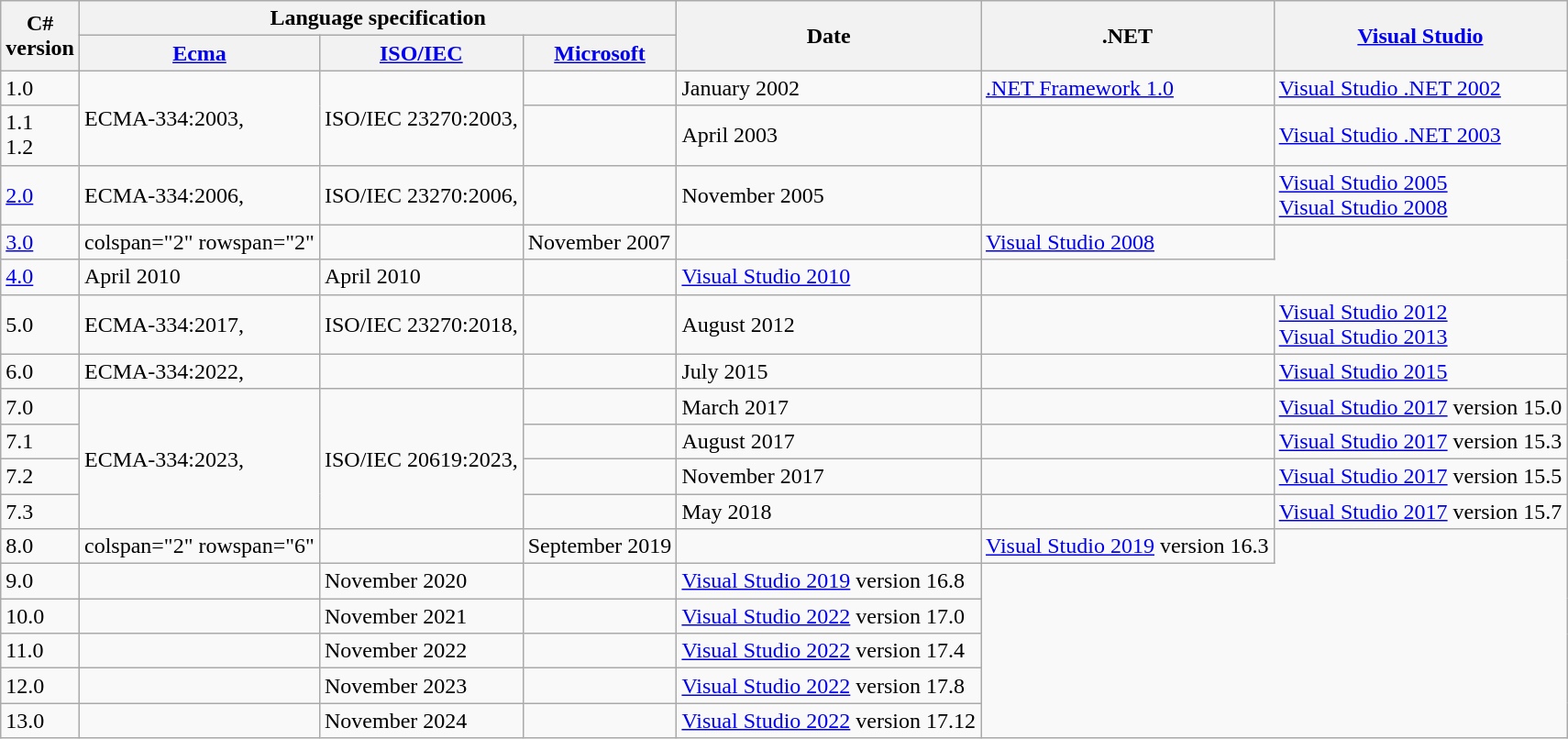<table class="wikitable">
<tr>
<th scope="col" rowspan="2">C#<br>version</th>
<th scope="colgroup" colspan="3">Language specification</th>
<th scope="col" rowspan="2">Date</th>
<th scope="col" rowspan="2">.NET</th>
<th scope="col" rowspan="2"><a href='#'>Visual Studio</a></th>
</tr>
<tr>
<th scope="col"><a href='#'>Ecma</a></th>
<th scope="col"><a href='#'>ISO/IEC</a></th>
<th scope="col"><a href='#'>Microsoft</a></th>
</tr>
<tr>
<td scope="row">1.0</td>
<td rowspan="2">ECMA-334:2003, </td>
<td rowspan="2">ISO/IEC 23270:2003, </td>
<td></td>
<td>January 2002</td>
<td><a href='#'>.NET Framework 1.0</a></td>
<td><a href='#'>Visual Studio .NET 2002</a></td>
</tr>
<tr>
<td scope="row">1.1<br>1.2</td>
<td></td>
<td>April 2003</td>
<td></td>
<td><a href='#'>Visual Studio .NET 2003</a></td>
</tr>
<tr>
<td scope="row"><a href='#'>2.0</a></td>
<td>ECMA-334:2006, </td>
<td>ISO/IEC 23270:2006, </td>
<td></td>
<td>November 2005</td>
<td></td>
<td><a href='#'>Visual Studio 2005</a><br><a href='#'>Visual Studio 2008</a></td>
</tr>
<tr>
<td scope="row"><a href='#'>3.0</a></td>
<td>colspan="2" rowspan="2" </td>
<td></td>
<td>November 2007</td>
<td></td>
<td><a href='#'>Visual Studio 2008</a></td>
</tr>
<tr>
<td scope="row"><a href='#'>4.0</a></td>
<td>April 2010</td>
<td>April 2010</td>
<td></td>
<td><a href='#'>Visual Studio 2010</a></td>
</tr>
<tr>
<td scope="row">5.0</td>
<td>ECMA-334:2017, </td>
<td>ISO/IEC 23270:2018, </td>
<td></td>
<td>August 2012</td>
<td></td>
<td><a href='#'>Visual Studio 2012</a><br><a href='#'>Visual Studio 2013</a></td>
</tr>
<tr>
<td scope="row">6.0</td>
<td>ECMA-334:2022, </td>
<td></td>
<td></td>
<td>July 2015</td>
<td></td>
<td><a href='#'>Visual Studio 2015</a></td>
</tr>
<tr>
<td scope="row">7.0</td>
<td rowspan=4>ECMA-334:2023, </td>
<td rowspan=4>ISO/IEC 20619:2023, </td>
<td></td>
<td>March 2017</td>
<td></td>
<td><a href='#'>Visual Studio 2017</a> version 15.0</td>
</tr>
<tr>
<td scope="row">7.1</td>
<td></td>
<td>August 2017</td>
<td></td>
<td><a href='#'>Visual Studio 2017</a> version 15.3</td>
</tr>
<tr>
<td scope="row">7.2</td>
<td></td>
<td>November 2017</td>
<td></td>
<td><a href='#'>Visual Studio 2017</a> version 15.5</td>
</tr>
<tr>
<td scope="row">7.3</td>
<td> </td>
<td>May 2018</td>
<td></td>
<td><a href='#'>Visual Studio 2017</a> version 15.7</td>
</tr>
<tr>
<td scope="row">8.0</td>
<td>colspan="2" rowspan="6" </td>
<td></td>
<td>September 2019</td>
<td></td>
<td><a href='#'>Visual Studio 2019</a> version 16.3</td>
</tr>
<tr>
<td scope="row">9.0</td>
<td></td>
<td>November 2020</td>
<td></td>
<td><a href='#'>Visual Studio 2019</a> version 16.8</td>
</tr>
<tr>
<td scope="row">10.0</td>
<td></td>
<td>November 2021</td>
<td></td>
<td><a href='#'>Visual Studio 2022</a> version 17.0</td>
</tr>
<tr>
<td scope="row">11.0</td>
<td></td>
<td>November 2022</td>
<td></td>
<td><a href='#'>Visual Studio 2022</a> version 17.4</td>
</tr>
<tr>
<td scope="row">12.0</td>
<td></td>
<td>November 2023</td>
<td></td>
<td><a href='#'>Visual Studio 2022</a> version 17.8</td>
</tr>
<tr>
<td scope="row">13.0</td>
<td></td>
<td>November 2024</td>
<td></td>
<td><a href='#'>Visual Studio 2022</a> version 17.12</td>
</tr>
</table>
